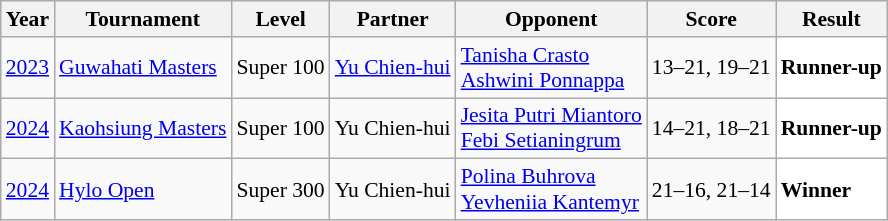<table class="sortable wikitable" style="font-size: 90%;">
<tr>
<th>Year</th>
<th>Tournament</th>
<th>Level</th>
<th>Partner</th>
<th>Opponent</th>
<th>Score</th>
<th>Result</th>
</tr>
<tr>
<td align="center"><a href='#'>2023</a></td>
<td align="left"><a href='#'>Guwahati Masters</a></td>
<td align="left">Super 100</td>
<td align="left"> <a href='#'>Yu Chien-hui</a></td>
<td align="left"> <a href='#'>Tanisha Crasto</a><br> <a href='#'>Ashwini Ponnappa</a></td>
<td align="left">13–21, 19–21</td>
<td style="text-align:left; background:white"> <strong>Runner-up</strong></td>
</tr>
<tr>
<td align="center"><a href='#'>2024</a></td>
<td align="left"><a href='#'>Kaohsiung Masters</a></td>
<td align="left">Super 100</td>
<td align="left"> Yu Chien-hui</td>
<td align="left"> <a href='#'>Jesita Putri Miantoro</a><br> <a href='#'>Febi Setianingrum</a></td>
<td align="left">14–21, 18–21</td>
<td style="text-align:left; background:white"> <strong>Runner-up</strong></td>
</tr>
<tr>
<td align="center"><a href='#'>2024</a></td>
<td align="left"><a href='#'>Hylo Open</a></td>
<td align="left">Super 300</td>
<td align="left"> Yu Chien-hui</td>
<td align="left"> <a href='#'>Polina Buhrova</a><br> <a href='#'>Yevheniia Kantemyr</a></td>
<td align="left">21–16, 21–14</td>
<td style="text-align:left; background:white"> <strong>Winner</strong></td>
</tr>
</table>
